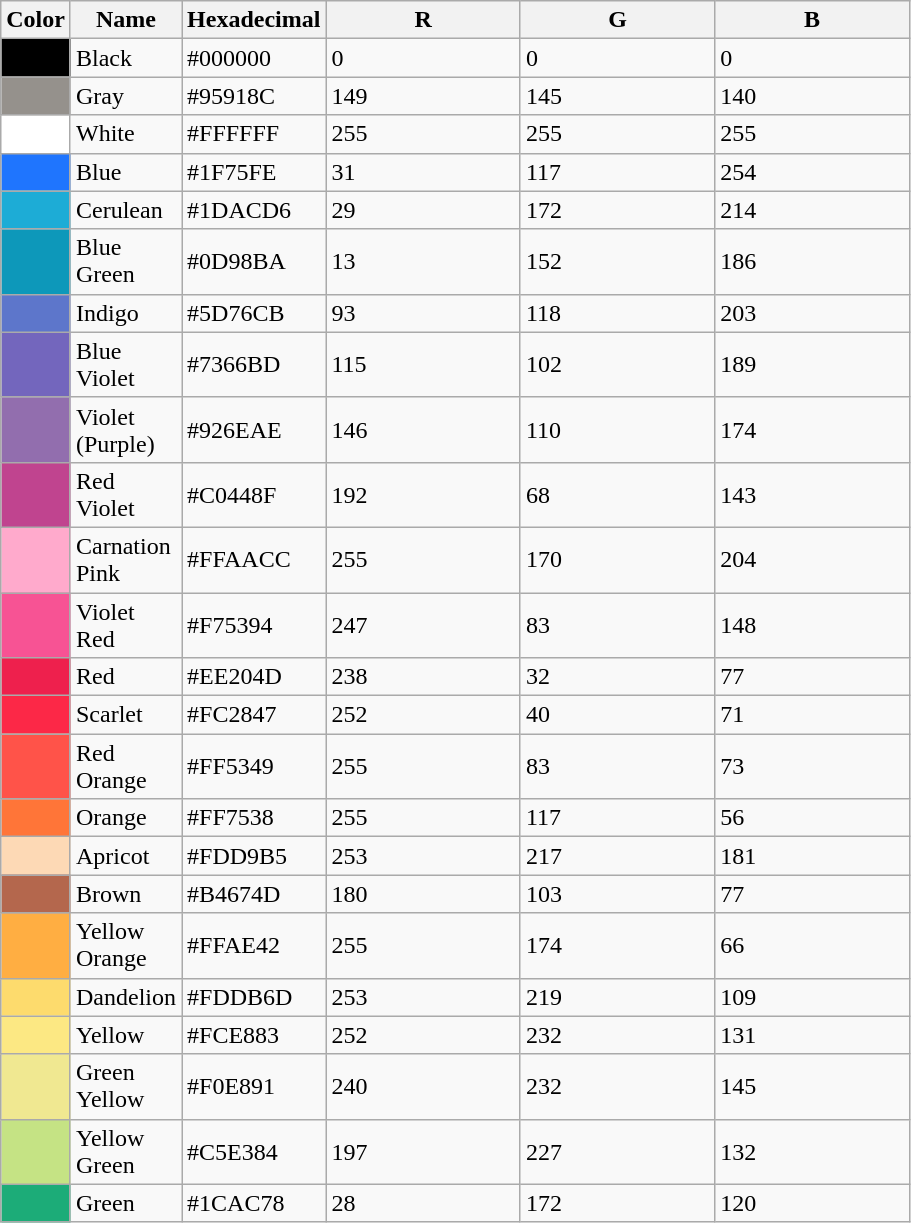<table class="wikitable sortable" width=48%>
<tr>
<th width=5%>Color</th>
<th width=10%>Name</th>
<th width=5%>Hexadecimal</th>
<th>R</th>
<th>G</th>
<th>B</th>
</tr>
<tr>
<td style="background:#000000; color:white;"> </td>
<td>Black</td>
<td>#000000</td>
<td>0</td>
<td>0</td>
<td>0</td>
</tr>
<tr>
<td style="background:#95918c;"> </td>
<td>Gray</td>
<td>#95918C</td>
<td>149</td>
<td>145</td>
<td>140</td>
</tr>
<tr>
<td style="background:#ffffff;"> </td>
<td>White</td>
<td>#FFFFFF</td>
<td>255</td>
<td>255</td>
<td>255</td>
</tr>
<tr>
<td style="background:#1f75fe; color:white;"> </td>
<td>Blue</td>
<td>#1F75FE</td>
<td>31</td>
<td>117</td>
<td>254</td>
</tr>
<tr>
<td style="background:#1dacd6;"> </td>
<td>Cerulean</td>
<td>#1DACD6</td>
<td>29</td>
<td>172</td>
<td>214</td>
</tr>
<tr>
<td style="background:#0d98ba;"> </td>
<td>Blue Green</td>
<td>#0D98BA</td>
<td>13</td>
<td>152</td>
<td>186</td>
</tr>
<tr>
<td style="background:#5d76cb;"> </td>
<td>Indigo</td>
<td>#5D76CB</td>
<td>93</td>
<td>118</td>
<td>203</td>
</tr>
<tr>
<td style="background:#7366bd;"> </td>
<td>Blue Violet</td>
<td>#7366BD</td>
<td>115</td>
<td>102</td>
<td>189</td>
</tr>
<tr>
<td style="background:#926eae; color:white;"> </td>
<td>Violet (Purple)</td>
<td>#926EAE</td>
<td>146</td>
<td>110</td>
<td>174</td>
</tr>
<tr>
<td style="background:#c0448f;"> </td>
<td>Red Violet</td>
<td>#C0448F</td>
<td>192</td>
<td>68</td>
<td>143</td>
</tr>
<tr>
<td style="background:#ffaacc;"> </td>
<td>Carnation Pink</td>
<td>#FFAACC</td>
<td>255</td>
<td>170</td>
<td>204</td>
</tr>
<tr>
<td style="background:#f75394;"> </td>
<td>Violet Red</td>
<td>#F75394</td>
<td>247</td>
<td>83</td>
<td>148</td>
</tr>
<tr>
<td style="background:#ee204d;"> </td>
<td>Red</td>
<td>#EE204D</td>
<td>238</td>
<td>32</td>
<td>77</td>
</tr>
<tr>
<td style="background:#fc2847;"> </td>
<td>Scarlet</td>
<td>#FC2847</td>
<td>252</td>
<td>40</td>
<td>71</td>
</tr>
<tr>
<td style="background:#ff5349;"> </td>
<td>Red Orange</td>
<td>#FF5349</td>
<td>255</td>
<td>83</td>
<td>73</td>
</tr>
<tr>
<td style="background:#ff7538;"> </td>
<td>Orange</td>
<td>#FF7538</td>
<td>255</td>
<td>117</td>
<td>56</td>
</tr>
<tr>
<td style="background:#fdd9b5;"> </td>
<td>Apricot</td>
<td>#FDD9B5</td>
<td>253</td>
<td>217</td>
<td>181</td>
</tr>
<tr>
<td style="background:#b4674d;"> </td>
<td>Brown</td>
<td>#B4674D</td>
<td>180</td>
<td>103</td>
<td>77</td>
</tr>
<tr>
<td style="background:#ffae42;"> </td>
<td>Yellow Orange</td>
<td>#FFAE42</td>
<td>255</td>
<td>174</td>
<td>66</td>
</tr>
<tr>
<td style="background:#fddb6d;"> </td>
<td>Dandelion</td>
<td>#FDDB6D</td>
<td>253</td>
<td>219</td>
<td>109</td>
</tr>
<tr>
<td style="background:#fce883;"> </td>
<td>Yellow</td>
<td>#FCE883</td>
<td>252</td>
<td>232</td>
<td>131</td>
</tr>
<tr>
<td style="background:#f0e891;"> </td>
<td>Green Yellow</td>
<td>#F0E891</td>
<td>240</td>
<td>232</td>
<td>145</td>
</tr>
<tr>
<td style="background:#c5e384;"> </td>
<td>Yellow Green</td>
<td>#C5E384</td>
<td>197</td>
<td>227</td>
<td>132</td>
</tr>
<tr>
<td style="background:#1cac78;"> </td>
<td>Green</td>
<td>#1CAC78</td>
<td>28</td>
<td>172</td>
<td>120</td>
</tr>
</table>
